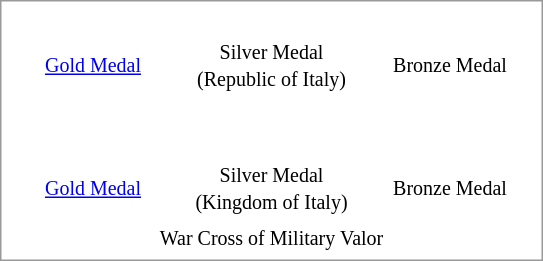<table align="right" style="border: 1px solid #999; background-color:#FFFFFF; margin-left:1em; margin-bottom:1em">
<tr>
<td align="center"><br><table>
<tr>
<td width="110px" align="center"><small><a href='#'>Gold Medal</a></small></td>
<td width="120px" align="center" colspan=2><small>Silver Medal<br>(Republic of Italy)</small></td>
<td width="110px" align="center"><small>Bronze Medal</small></td>
</tr>
</table>
</td>
</tr>
<tr>
<td align="center"><br><table>
<tr>
<td width="110px" align="center"><br><small><a href='#'>Gold Medal</a></small></td>
<td width="120px" align="center"><br><small>Silver Medal<br>(Kingdom of Italy)</small></td>
<td width="110px" align="center"><br><small>Bronze Medal</small></td>
</tr>
</table>
<table>
<tr>
<td align="center" width="160px" valign="top"><small>War Cross of Military Valor</small></td>
</tr>
</table>
</td>
</tr>
</table>
